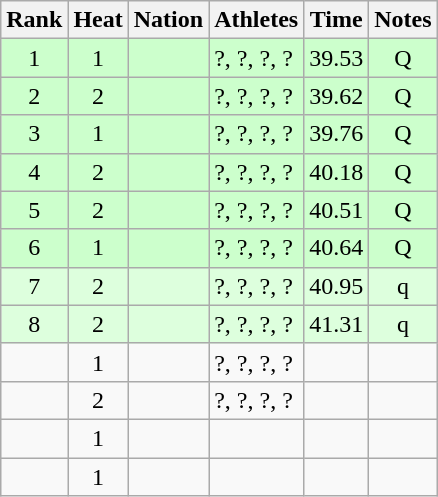<table class="wikitable sortable" style="text-align:center">
<tr>
<th>Rank</th>
<th>Heat</th>
<th>Nation</th>
<th>Athletes</th>
<th>Time</th>
<th>Notes</th>
</tr>
<tr bgcolor=ccffcc>
<td>1</td>
<td>1</td>
<td align=left></td>
<td align=left>?, ?, ?, ?</td>
<td>39.53</td>
<td>Q</td>
</tr>
<tr bgcolor=ccffcc>
<td>2</td>
<td>2</td>
<td align=left></td>
<td align=left>?, ?, ?, ?</td>
<td>39.62</td>
<td>Q</td>
</tr>
<tr bgcolor=ccffcc>
<td>3</td>
<td>1</td>
<td align=left></td>
<td align=left>?, ?, ?, ?</td>
<td>39.76</td>
<td>Q</td>
</tr>
<tr bgcolor=ccffcc>
<td>4</td>
<td>2</td>
<td align=left></td>
<td align=left>?, ?, ?, ?</td>
<td>40.18</td>
<td>Q</td>
</tr>
<tr bgcolor=ccffcc>
<td>5</td>
<td>2</td>
<td align=left></td>
<td align=left>?, ?, ?, ?</td>
<td>40.51</td>
<td>Q</td>
</tr>
<tr bgcolor=ccffcc>
<td>6</td>
<td>1</td>
<td align=left></td>
<td align=left>?, ?, ?, ?</td>
<td>40.64</td>
<td>Q</td>
</tr>
<tr bgcolor=ddffdd>
<td>7</td>
<td>2</td>
<td align=left></td>
<td align=left>?, ?, ?, ?</td>
<td>40.95</td>
<td>q</td>
</tr>
<tr bgcolor=ddffdd>
<td>8</td>
<td>2</td>
<td align=left></td>
<td align=left>?, ?, ?, ?</td>
<td>41.31</td>
<td>q</td>
</tr>
<tr>
<td></td>
<td>1</td>
<td align=left></td>
<td align=left>?, ?, ?, ?</td>
<td></td>
<td></td>
</tr>
<tr>
<td></td>
<td>2</td>
<td align=left></td>
<td align=left>?, ?, ?, ?</td>
<td></td>
<td></td>
</tr>
<tr>
<td></td>
<td>1</td>
<td align=left></td>
<td align=left></td>
<td></td>
<td></td>
</tr>
<tr>
<td></td>
<td>1</td>
<td align=left></td>
<td align=left></td>
<td></td>
<td></td>
</tr>
</table>
